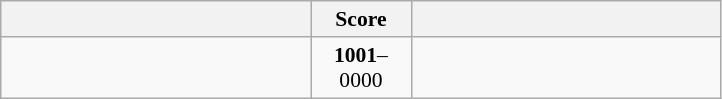<table class="wikitable" style="text-align: center; font-size:90% ">
<tr>
<th align="right" width="200"></th>
<th width="60">Score</th>
<th align="left" width="200"></th>
</tr>
<tr>
<td align="left"><strong></strong></td>
<td><strong>1001</strong>–0000</td>
<td align="left"></td>
</tr>
</table>
